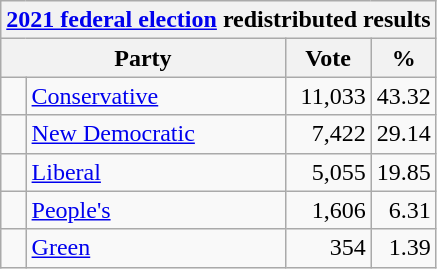<table class="wikitable">
<tr>
<th colspan="4"><a href='#'>2021 federal election</a> redistributed results</th>
</tr>
<tr>
<th bgcolor="#DDDDFF" width="130px" colspan="2">Party</th>
<th bgcolor="#DDDDFF" width="50px">Vote</th>
<th bgcolor="#DDDDFF" width="30px">%</th>
</tr>
<tr>
<td> </td>
<td><a href='#'>Conservative</a></td>
<td align=right>11,033</td>
<td align=right>43.32</td>
</tr>
<tr>
<td> </td>
<td><a href='#'>New Democratic</a></td>
<td align=right>7,422</td>
<td align=right>29.14</td>
</tr>
<tr>
<td> </td>
<td><a href='#'>Liberal</a></td>
<td align=right>5,055</td>
<td align=right>19.85</td>
</tr>
<tr>
<td> </td>
<td><a href='#'>People's</a></td>
<td align=right>1,606</td>
<td align=right>6.31</td>
</tr>
<tr>
<td> </td>
<td><a href='#'>Green</a></td>
<td align=right>354</td>
<td align=right>1.39</td>
</tr>
</table>
